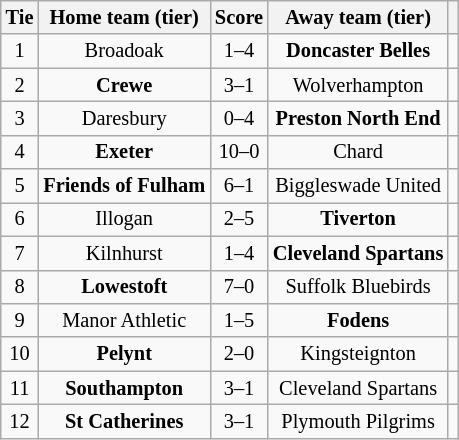<table class="wikitable" style="text-align:center; font-size:85%">
<tr>
<th>Tie</th>
<th>Home team (tier)</th>
<th>Score</th>
<th>Away team (tier)</th>
<th></th>
</tr>
<tr>
<td align="center">1</td>
<td>Broadoak</td>
<td align="center">1–4</td>
<td><strong>Doncaster Belles</strong></td>
<td></td>
</tr>
<tr>
<td align="center">2</td>
<td><strong>Crewe</strong></td>
<td align="center">3–1</td>
<td>Wolverhampton</td>
<td></td>
</tr>
<tr>
<td align="center">3</td>
<td>Daresbury</td>
<td align="center">0–4</td>
<td><strong>Preston North End</strong></td>
<td></td>
</tr>
<tr>
<td align="center">4</td>
<td><strong>Exeter</strong></td>
<td align="center">10–0</td>
<td>Chard</td>
<td></td>
</tr>
<tr>
<td align="center">5</td>
<td><strong>Friends of Fulham</strong></td>
<td align="center">6–1</td>
<td>Biggleswade United</td>
<td></td>
</tr>
<tr>
<td align="center">6</td>
<td>Illogan</td>
<td align="center">2–5</td>
<td><strong>Tiverton</strong></td>
<td></td>
</tr>
<tr>
<td align="center">7</td>
<td>Kilnhurst</td>
<td align="center">1–4</td>
<td><strong>Cleveland Spartans</strong></td>
<td></td>
</tr>
<tr>
<td align="center">8</td>
<td><strong>Lowestoft</strong></td>
<td align="center">7–0</td>
<td>Suffolk Bluebirds</td>
<td></td>
</tr>
<tr>
<td align="center">9</td>
<td>Manor Athletic</td>
<td align="center">1–5</td>
<td><strong>Fodens</strong></td>
<td></td>
</tr>
<tr>
<td align="center">10</td>
<td><strong>Pelynt</strong></td>
<td align="center">2–0</td>
<td>Kingsteignton</td>
<td></td>
</tr>
<tr>
<td align="center">11</td>
<td><strong>Southampton</strong></td>
<td align="center">3–1</td>
<td>Cleveland Spartans</td>
<td></td>
</tr>
<tr>
<td align="center">12</td>
<td><strong>St Catherines</strong></td>
<td align="center">3–1</td>
<td>Plymouth Pilgrims</td>
<td></td>
</tr>
</table>
